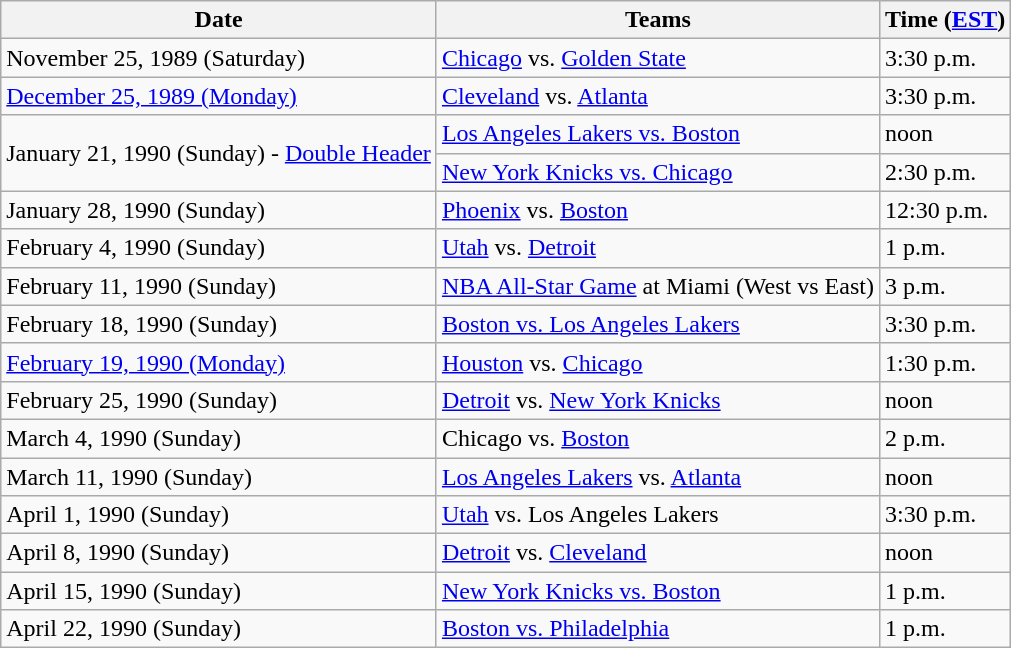<table class="wikitable">
<tr>
<th>Date</th>
<th>Teams</th>
<th>Time (<a href='#'>EST</a>)</th>
</tr>
<tr>
<td>November 25, 1989 (Saturday)</td>
<td><a href='#'>Chicago</a> vs. <a href='#'>Golden State</a></td>
<td>3:30 p.m.</td>
</tr>
<tr>
<td><a href='#'>December 25, 1989 (Monday)</a></td>
<td><a href='#'>Cleveland</a> vs. <a href='#'>Atlanta</a></td>
<td>3:30 p.m.</td>
</tr>
<tr>
<td rowspan="2">January 21, 1990 (Sunday) - <a href='#'>Double Header</a></td>
<td><a href='#'>Los Angeles Lakers vs. Boston</a></td>
<td>noon</td>
</tr>
<tr>
<td><a href='#'>New York Knicks vs. Chicago</a></td>
<td>2:30 p.m.</td>
</tr>
<tr>
<td>January 28, 1990 (Sunday)</td>
<td><a href='#'>Phoenix</a> vs. <a href='#'>Boston</a></td>
<td>12:30 p.m.</td>
</tr>
<tr>
<td>February 4, 1990 (Sunday)</td>
<td><a href='#'>Utah</a> vs. <a href='#'>Detroit</a></td>
<td>1 p.m.</td>
</tr>
<tr>
<td>February 11, 1990 (Sunday)</td>
<td><a href='#'>NBA All-Star Game</a> at Miami (West vs East)</td>
<td>3 p.m.</td>
</tr>
<tr>
<td>February 18, 1990 (Sunday)</td>
<td><a href='#'>Boston vs. Los Angeles Lakers</a></td>
<td>3:30 p.m.</td>
</tr>
<tr>
<td><a href='#'>February 19, 1990 (Monday)</a></td>
<td><a href='#'>Houston</a> vs. <a href='#'>Chicago</a></td>
<td>1:30 p.m.</td>
</tr>
<tr>
<td>February 25, 1990 (Sunday)</td>
<td><a href='#'>Detroit</a> vs. <a href='#'>New York Knicks</a></td>
<td>noon</td>
</tr>
<tr>
<td>March 4, 1990 (Sunday)</td>
<td>Chicago vs. <a href='#'>Boston</a></td>
<td>2 p.m.</td>
</tr>
<tr>
<td>March 11, 1990 (Sunday)</td>
<td><a href='#'>Los Angeles Lakers</a> vs. <a href='#'>Atlanta</a></td>
<td>noon</td>
</tr>
<tr>
<td>April 1, 1990 (Sunday)</td>
<td><a href='#'>Utah</a> vs. Los Angeles Lakers</td>
<td>3:30 p.m.</td>
</tr>
<tr>
<td>April 8, 1990 (Sunday)</td>
<td><a href='#'>Detroit</a> vs. <a href='#'>Cleveland</a></td>
<td>noon</td>
</tr>
<tr>
<td>April 15, 1990 (Sunday)</td>
<td><a href='#'>New York Knicks vs. Boston</a></td>
<td>1 p.m.</td>
</tr>
<tr>
<td>April 22, 1990 (Sunday)</td>
<td><a href='#'>Boston vs. Philadelphia</a></td>
<td>1 p.m.</td>
</tr>
</table>
